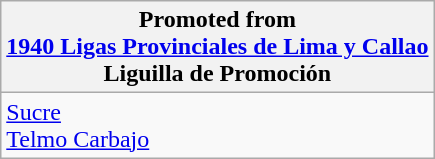<table class="wikitable">
<tr>
<th>Promoted from<br><a href='#'>1940 Ligas Provinciales de Lima y Callao</a><br>Liguilla de Promoción</th>
</tr>
<tr>
<td> <a href='#'>Sucre</a> <br> <a href='#'>Telmo Carbajo</a> </td>
</tr>
</table>
